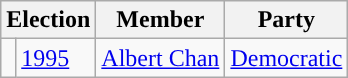<table class="wikitable">
<tr>
<th colspan="2">Election</th>
<th>Member</th>
<th>Party</th>
</tr>
<tr>
<td style="background-color: "></td>
<td><a href='#'>1995</a></td>
<td><a href='#'>Albert Chan</a></td>
<td><a href='#'>Democratic</a></td>
</tr>
</table>
